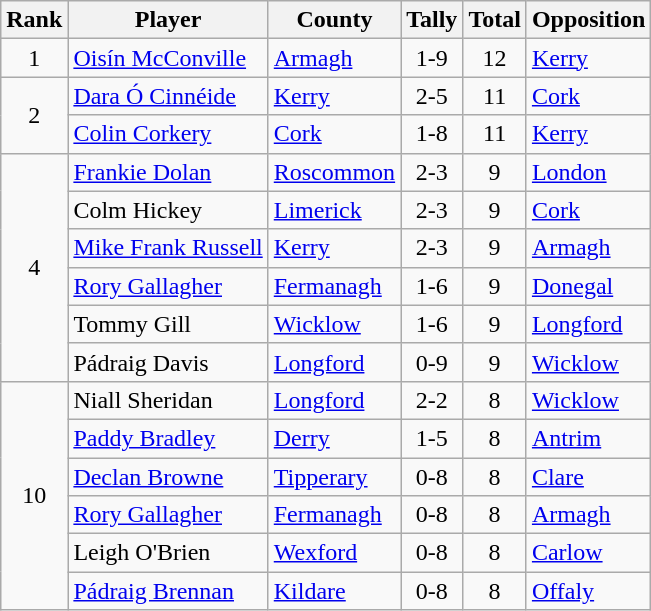<table class="wikitable">
<tr>
<th>Rank</th>
<th>Player</th>
<th>County</th>
<th>Tally</th>
<th>Total</th>
<th>Opposition</th>
</tr>
<tr>
<td rowspan=1 align=center>1</td>
<td><a href='#'>Oisín McConville</a></td>
<td><a href='#'>Armagh</a></td>
<td align=center>1-9</td>
<td align=center>12</td>
<td><a href='#'>Kerry</a></td>
</tr>
<tr>
<td rowspan=2 align=center>2</td>
<td><a href='#'>Dara Ó Cinnéide</a></td>
<td><a href='#'>Kerry</a></td>
<td align=center>2-5</td>
<td align=center>11</td>
<td><a href='#'>Cork</a></td>
</tr>
<tr>
<td><a href='#'>Colin Corkery</a></td>
<td><a href='#'>Cork</a></td>
<td align=center>1-8</td>
<td align=center>11</td>
<td><a href='#'>Kerry</a></td>
</tr>
<tr>
<td rowspan=6 align=center>4</td>
<td><a href='#'>Frankie Dolan</a></td>
<td><a href='#'>Roscommon</a></td>
<td align=center>2-3</td>
<td align=center>9</td>
<td><a href='#'>London</a></td>
</tr>
<tr>
<td>Colm Hickey</td>
<td><a href='#'>Limerick</a></td>
<td align=center>2-3</td>
<td align=center>9</td>
<td><a href='#'>Cork</a></td>
</tr>
<tr>
<td><a href='#'>Mike Frank Russell</a></td>
<td><a href='#'>Kerry</a></td>
<td align=center>2-3</td>
<td align=center>9</td>
<td><a href='#'>Armagh</a></td>
</tr>
<tr>
<td><a href='#'>Rory Gallagher</a></td>
<td><a href='#'>Fermanagh</a></td>
<td align=center>1-6</td>
<td align=center>9</td>
<td><a href='#'>Donegal</a></td>
</tr>
<tr>
<td>Tommy Gill</td>
<td><a href='#'>Wicklow</a></td>
<td align=center>1-6</td>
<td align=center>9</td>
<td><a href='#'>Longford</a></td>
</tr>
<tr>
<td>Pádraig Davis</td>
<td><a href='#'>Longford</a></td>
<td align=center>0-9</td>
<td align=center>9</td>
<td><a href='#'>Wicklow</a></td>
</tr>
<tr>
<td rowspan=6 align=center>10</td>
<td>Niall Sheridan</td>
<td><a href='#'>Longford</a></td>
<td align=center>2-2</td>
<td align=center>8</td>
<td><a href='#'>Wicklow</a></td>
</tr>
<tr>
<td><a href='#'>Paddy Bradley</a></td>
<td><a href='#'>Derry</a></td>
<td align=center>1-5</td>
<td align=center>8</td>
<td><a href='#'>Antrim</a></td>
</tr>
<tr>
<td><a href='#'>Declan Browne</a></td>
<td><a href='#'>Tipperary</a></td>
<td align=center>0-8</td>
<td align=center>8</td>
<td><a href='#'>Clare</a></td>
</tr>
<tr>
<td><a href='#'>Rory Gallagher</a></td>
<td><a href='#'>Fermanagh</a></td>
<td align=center>0-8</td>
<td align=center>8</td>
<td><a href='#'>Armagh</a></td>
</tr>
<tr>
<td>Leigh O'Brien</td>
<td><a href='#'>Wexford</a></td>
<td align=center>0-8</td>
<td align=center>8</td>
<td><a href='#'>Carlow</a></td>
</tr>
<tr>
<td><a href='#'>Pádraig Brennan</a></td>
<td><a href='#'>Kildare</a></td>
<td align=center>0-8</td>
<td align=center>8</td>
<td><a href='#'>Offaly</a></td>
</tr>
</table>
